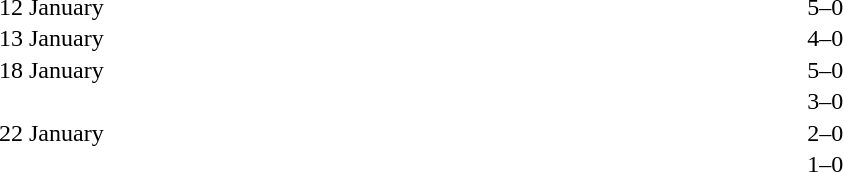<table cellspacing=1 width=70%>
<tr>
<th width=25%></th>
<th width=30%></th>
<th width=15%></th>
<th width=30%></th>
</tr>
<tr>
<td>12 January</td>
<td align=right></td>
<td align=center>5–0</td>
<td></td>
</tr>
<tr>
<td>13 January</td>
<td align=right></td>
<td align=center>4–0</td>
<td></td>
</tr>
<tr>
<td>18 January</td>
<td align=right></td>
<td align=center>5–0</td>
<td></td>
</tr>
<tr>
<td></td>
<td align=right></td>
<td align=center>3–0</td>
<td></td>
</tr>
<tr>
<td>22 January</td>
<td align=right></td>
<td align=center>2–0</td>
<td></td>
</tr>
<tr>
<td></td>
<td align=right></td>
<td align=center>1–0</td>
<td></td>
</tr>
</table>
